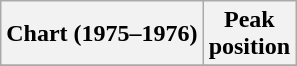<table class="wikitable">
<tr>
<th align="left">Chart (1975–1976)</th>
<th align="center">Peak<br>position</th>
</tr>
<tr>
</tr>
</table>
